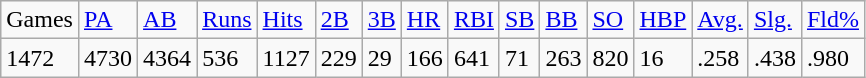<table class="wikitable">
<tr>
<td>Games</td>
<td><a href='#'>PA</a></td>
<td><a href='#'>AB</a></td>
<td><a href='#'>Runs</a></td>
<td><a href='#'>Hits</a></td>
<td><a href='#'>2B</a></td>
<td><a href='#'>3B</a></td>
<td><a href='#'>HR</a></td>
<td><a href='#'>RBI</a></td>
<td><a href='#'>SB</a></td>
<td><a href='#'>BB</a></td>
<td><a href='#'>SO</a></td>
<td><a href='#'>HBP</a></td>
<td><a href='#'>Avg.</a></td>
<td><a href='#'>Slg.</a></td>
<td><a href='#'>Fld%</a></td>
</tr>
<tr>
<td>1472</td>
<td>4730</td>
<td>4364</td>
<td>536</td>
<td>1127</td>
<td>229</td>
<td>29</td>
<td>166</td>
<td>641</td>
<td>71</td>
<td>263</td>
<td>820</td>
<td>16</td>
<td>.258</td>
<td>.438</td>
<td>.980</td>
</tr>
</table>
